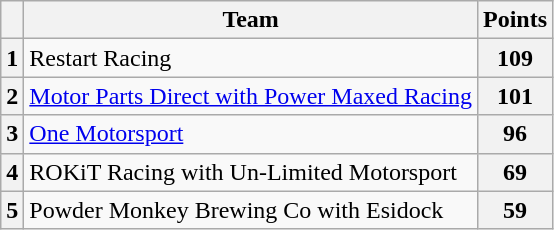<table class="wikitable">
<tr>
<th></th>
<th>Team</th>
<th>Points</th>
</tr>
<tr>
<th>1</th>
<td>Restart Racing</td>
<th>109</th>
</tr>
<tr>
<th>2</th>
<td><a href='#'>Motor Parts Direct with Power Maxed Racing</a></td>
<th>101</th>
</tr>
<tr>
<th>3</th>
<td><a href='#'>One Motorsport</a></td>
<th>96</th>
</tr>
<tr>
<th>4</th>
<td>ROKiT Racing with Un-Limited Motorsport</td>
<th>69</th>
</tr>
<tr>
<th>5</th>
<td>Powder Monkey Brewing Co with Esidock</td>
<th>59</th>
</tr>
</table>
